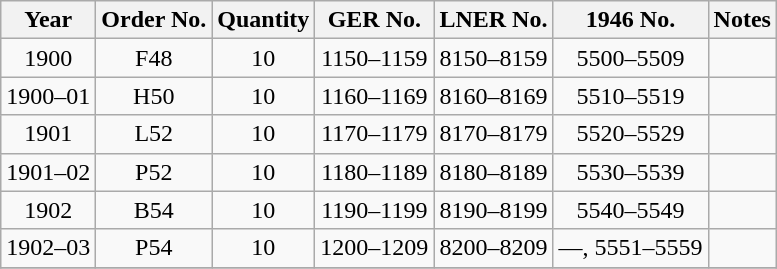<table class=wikitable style=text-align:center>
<tr>
<th>Year</th>
<th>Order No.</th>
<th>Quantity</th>
<th>GER No.</th>
<th>LNER No.</th>
<th>1946 No.</th>
<th>Notes</th>
</tr>
<tr>
<td>1900</td>
<td>F48</td>
<td>10</td>
<td>1150–1159</td>
<td>8150–8159</td>
<td>5500–5509</td>
<td></td>
</tr>
<tr>
<td>1900–01</td>
<td>H50</td>
<td>10</td>
<td>1160–1169</td>
<td>8160–8169</td>
<td>5510–5519</td>
<td></td>
</tr>
<tr>
<td>1901</td>
<td>L52</td>
<td>10</td>
<td>1170–1179</td>
<td>8170–8179</td>
<td>5520–5529</td>
<td></td>
</tr>
<tr>
<td>1901–02</td>
<td>P52</td>
<td>10</td>
<td>1180–1189</td>
<td>8180–8189</td>
<td>5530–5539</td>
<td></td>
</tr>
<tr>
<td>1902</td>
<td>B54</td>
<td>10</td>
<td>1190–1199</td>
<td>8190–8199</td>
<td>5540–5549</td>
<td></td>
</tr>
<tr>
<td>1902–03</td>
<td>P54</td>
<td>10</td>
<td>1200–1209</td>
<td>8200–8209</td>
<td>—, 5551–5559</td>
<td></td>
</tr>
<tr>
</tr>
</table>
